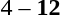<table style="text-align:center">
<tr>
<th width=200></th>
<th width=100></th>
<th width=200></th>
</tr>
<tr>
<td align=right></td>
<td>4 – <strong>12</strong></td>
<td align=left><strong></strong></td>
</tr>
</table>
